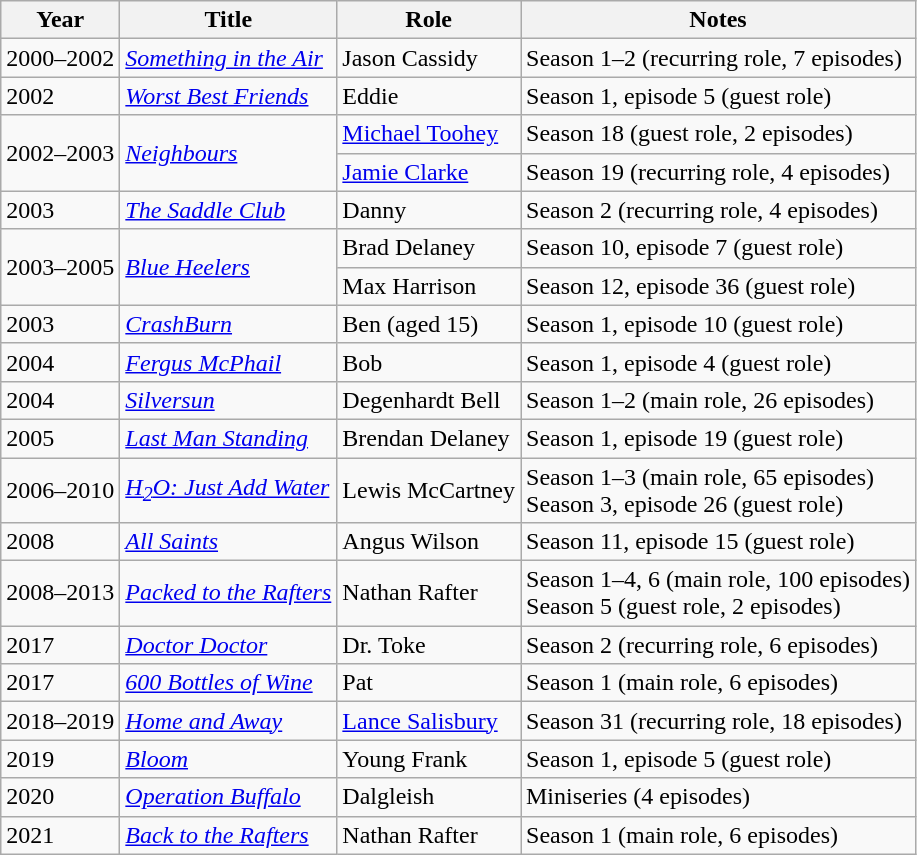<table class="wikitable sortable">
<tr>
<th>Year</th>
<th>Title</th>
<th>Role</th>
<th class="unsortable">Notes</th>
</tr>
<tr>
<td>2000–2002</td>
<td><em><a href='#'>Something in the Air</a></em></td>
<td>Jason Cassidy</td>
<td>Season 1–2 (recurring role, 7 episodes)</td>
</tr>
<tr>
<td>2002</td>
<td><em><a href='#'>Worst Best Friends</a></em></td>
<td>Eddie</td>
<td>Season 1, episode 5 (guest role)</td>
</tr>
<tr>
<td rowspan="2">2002–2003</td>
<td rowspan="2"><em><a href='#'>Neighbours</a></em></td>
<td><a href='#'>Michael Toohey</a></td>
<td>Season 18 (guest role, 2 episodes)</td>
</tr>
<tr>
<td><a href='#'>Jamie Clarke</a></td>
<td>Season 19 (recurring role, 4 episodes)</td>
</tr>
<tr>
<td>2003</td>
<td><em><a href='#'>The Saddle Club</a></em></td>
<td>Danny</td>
<td>Season 2 (recurring role, 4 episodes)</td>
</tr>
<tr>
<td rowspan="2">2003–2005</td>
<td rowspan="2"><em><a href='#'>Blue Heelers</a></em></td>
<td>Brad Delaney</td>
<td>Season 10, episode 7 (guest role)</td>
</tr>
<tr>
<td>Max Harrison</td>
<td>Season 12, episode 36 (guest role)</td>
</tr>
<tr>
<td>2003</td>
<td><em><a href='#'>CrashBurn</a></em></td>
<td>Ben (aged 15)</td>
<td>Season 1, episode 10 (guest role)</td>
</tr>
<tr>
<td>2004</td>
<td><em><a href='#'>Fergus McPhail</a></em></td>
<td>Bob</td>
<td>Season 1, episode 4 (guest role)</td>
</tr>
<tr>
<td>2004</td>
<td><em><a href='#'>Silversun</a></em></td>
<td>Degenhardt Bell</td>
<td>Season 1–2 (main role, 26 episodes)</td>
</tr>
<tr>
<td>2005</td>
<td><em><a href='#'>Last Man Standing</a></em></td>
<td>Brendan Delaney</td>
<td>Season 1, episode 19 (guest role)</td>
</tr>
<tr>
<td>2006–2010</td>
<td><em><a href='#'>H<sub>2</sub>O: Just Add Water</a></em></td>
<td>Lewis McCartney</td>
<td>Season 1–3 (main role, 65 episodes)<br>Season 3, episode 26 (guest role)</td>
</tr>
<tr>
<td>2008</td>
<td><em><a href='#'>All Saints</a></em></td>
<td>Angus Wilson</td>
<td>Season 11, episode 15 (guest role)</td>
</tr>
<tr>
<td>2008–2013</td>
<td><em><a href='#'>Packed to the Rafters</a></em></td>
<td>Nathan Rafter</td>
<td>Season 1–4, 6 (main role, 100 episodes)<br>Season 5 (guest role, 2 episodes)</td>
</tr>
<tr>
<td>2017</td>
<td><em><a href='#'>Doctor Doctor</a></em></td>
<td>Dr. Toke</td>
<td>Season 2 (recurring role, 6 episodes)</td>
</tr>
<tr>
<td>2017</td>
<td><em><a href='#'>600 Bottles of Wine</a></em></td>
<td>Pat</td>
<td>Season 1 (main role, 6 episodes)</td>
</tr>
<tr>
<td>2018–2019</td>
<td><em><a href='#'>Home and Away</a></em></td>
<td><a href='#'>Lance Salisbury</a></td>
<td>Season 31 (recurring role, 18 episodes)</td>
</tr>
<tr>
<td>2019</td>
<td><em><a href='#'>Bloom</a></em></td>
<td>Young Frank</td>
<td>Season 1, episode 5 (guest role)</td>
</tr>
<tr>
<td>2020</td>
<td><em><a href='#'>Operation Buffalo</a></em></td>
<td>Dalgleish</td>
<td>Miniseries (4 episodes)</td>
</tr>
<tr>
<td>2021</td>
<td><em><a href='#'>Back to the Rafters</a></em></td>
<td>Nathan Rafter</td>
<td>Season 1 (main role, 6 episodes)</td>
</tr>
</table>
